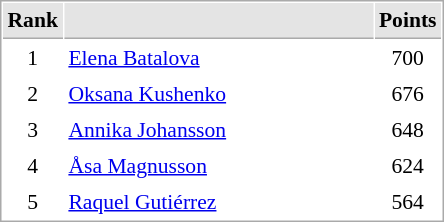<table cellspacing="1" cellpadding="3" style="border:1px solid #AAAAAA;font-size:90%">
<tr bgcolor="#E4E4E4">
<th style="border-bottom:1px solid #AAAAAA" width=10>Rank</th>
<th style="border-bottom:1px solid #AAAAAA" width=200></th>
<th style="border-bottom:1px solid #AAAAAA" width=20>Points</th>
</tr>
<tr>
<td align="center">1</td>
<td> <a href='#'>Elena Batalova</a></td>
<td align=center>700</td>
</tr>
<tr>
<td align="center">2</td>
<td> <a href='#'>Oksana Kushenko</a></td>
<td align=center>676</td>
</tr>
<tr>
<td align="center">3</td>
<td> <a href='#'>Annika Johansson</a></td>
<td align=center>648</td>
</tr>
<tr>
<td align="center">4</td>
<td> <a href='#'>Åsa Magnusson</a></td>
<td align=center>624</td>
</tr>
<tr>
<td align="center">5</td>
<td> <a href='#'>Raquel Gutiérrez</a></td>
<td align=center>564</td>
</tr>
</table>
